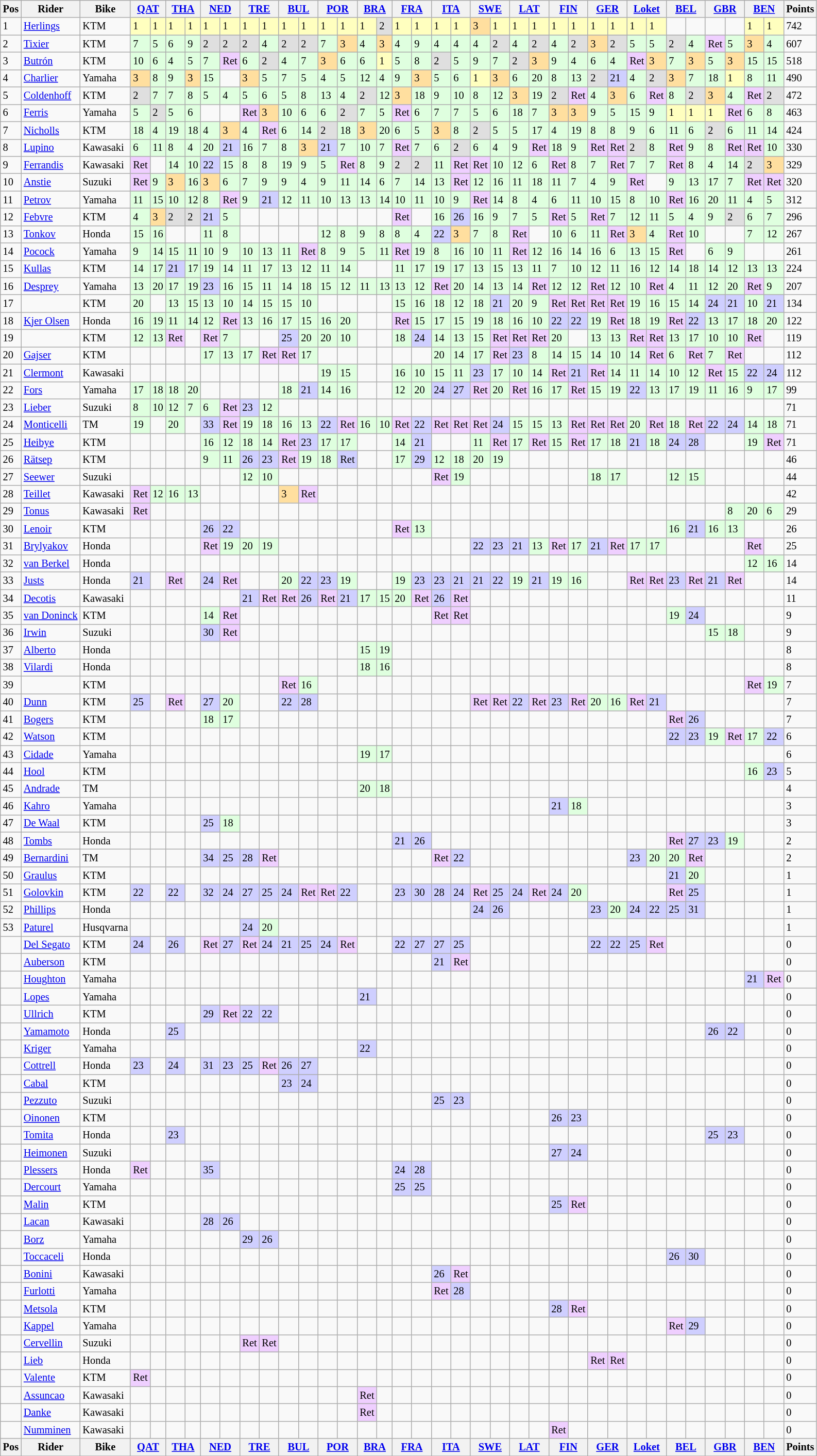<table class="wikitable" Style="font-size: 85%;">
<tr>
<th>Pos</th>
<th>Rider</th>
<th>Bike</th>
<th colspan=2><a href='#'>QAT</a><br></th>
<th colspan=2><a href='#'>THA</a><br></th>
<th colspan=2><a href='#'>NED</a><br></th>
<th colspan=2><a href='#'>TRE</a><br></th>
<th colspan=2><a href='#'>BUL</a><br></th>
<th colspan=2><a href='#'>POR</a><br></th>
<th colspan=2><a href='#'>BRA</a><br></th>
<th colspan=2><a href='#'>FRA</a><br></th>
<th colspan=2><a href='#'>ITA</a><br></th>
<th colspan=2><a href='#'>SWE</a><br></th>
<th colspan=2><a href='#'>LAT</a><br></th>
<th colspan=2><a href='#'>FIN</a><br></th>
<th colspan=2><a href='#'>GER</a><br></th>
<th colspan=2><a href='#'>Loket</a><br></th>
<th colspan=2><a href='#'>BEL</a><br></th>
<th colspan=2><a href='#'>GBR</a><br></th>
<th colspan=2><a href='#'>BEN</a><br></th>
<th>Points</th>
</tr>
<tr>
<td>1</td>
<td> <a href='#'>Herlings</a></td>
<td>KTM</td>
<td style="background:#ffffbf;">1</td>
<td style="background:#ffffbf;">1</td>
<td style="background:#ffffbf;">1</td>
<td style="background:#ffffbf;">1</td>
<td style="background:#ffffbf;">1</td>
<td style="background:#ffffbf;">1</td>
<td style="background:#ffffbf;">1</td>
<td style="background:#ffffbf;">1</td>
<td style="background:#ffffbf;">1</td>
<td style="background:#ffffbf;">1</td>
<td style="background:#ffffbf;">1</td>
<td style="background:#ffffbf;">1</td>
<td style="background:#ffffbf;">1</td>
<td style="background:#dfdfdf;">2</td>
<td style="background:#ffffbf;">1</td>
<td style="background:#ffffbf;">1</td>
<td style="background:#ffffbf;">1</td>
<td style="background:#ffffbf;">1</td>
<td style="background:#ffdf9f;">3</td>
<td style="background:#ffffbf;">1</td>
<td style="background:#ffffbf;">1</td>
<td style="background:#ffffbf;">1</td>
<td style="background:#ffffbf;">1</td>
<td style="background:#ffffbf;">1</td>
<td style="background:#ffffbf;">1</td>
<td style="background:#ffffbf;">1</td>
<td style="background:#ffffbf;">1</td>
<td style="background:#ffffbf;">1</td>
<td></td>
<td></td>
<td></td>
<td></td>
<td style="background:#ffffbf;">1</td>
<td style="background:#ffffbf;">1</td>
<td>742</td>
</tr>
<tr>
<td>2</td>
<td> <a href='#'>Tixier</a></td>
<td>KTM</td>
<td style="background:#dfffdf;">7</td>
<td style="background:#dfffdf;">5</td>
<td style="background:#dfffdf;">6</td>
<td style="background:#dfffdf;">9</td>
<td style="background:#dfdfdf;">2</td>
<td style="background:#dfdfdf;">2</td>
<td style="background:#dfdfdf;">2</td>
<td style="background:#dfffdf;">4</td>
<td style="background:#dfdfdf;">2</td>
<td style="background:#dfdfdf;">2</td>
<td style="background:#dfffdf;">7</td>
<td style="background:#ffdf9f;">3</td>
<td style="background:#dfffdf;">4</td>
<td style="background:#ffdf9f;">3</td>
<td style="background:#dfffdf;">4</td>
<td style="background:#dfffdf;">9</td>
<td style="background:#dfffdf;">4</td>
<td style="background:#dfffdf;">4</td>
<td style="background:#dfffdf;">4</td>
<td style="background:#dfdfdf;">2</td>
<td style="background:#dfffdf;">4</td>
<td style="background:#dfdfdf;">2</td>
<td style="background:#dfffdf;">4</td>
<td style="background:#dfdfdf;">2</td>
<td style="background:#ffdf9f;">3</td>
<td style="background:#dfdfdf;">2</td>
<td style="background:#dfffdf;">5</td>
<td style="background:#dfffdf;">5</td>
<td style="background:#dfdfdf;">2</td>
<td style="background:#dfffdf;">4</td>
<td style="background:#efcfff;">Ret</td>
<td style="background:#dfffdf;">5</td>
<td style="background:#ffdf9f;">3</td>
<td style="background:#dfffdf;">4</td>
<td>607</td>
</tr>
<tr>
<td>3</td>
<td> <a href='#'>Butrón</a></td>
<td>KTM</td>
<td style="background:#dfffdf;">10</td>
<td style="background:#dfffdf;">6</td>
<td style="background:#dfffdf;">4</td>
<td style="background:#dfffdf;">5</td>
<td style="background:#dfffdf;">7</td>
<td style="background:#efcfff;">Ret</td>
<td style="background:#dfffdf;">6</td>
<td style="background:#dfdfdf;">2</td>
<td style="background:#dfffdf;">4</td>
<td style="background:#dfffdf;">7</td>
<td style="background:#ffdf9f;">3</td>
<td style="background:#dfffdf;">6</td>
<td style="background:#dfffdf;">6</td>
<td style="background:#ffffbf;">1</td>
<td style="background:#dfffdf;">5</td>
<td style="background:#dfffdf;">8</td>
<td style="background:#dfdfdf;">2</td>
<td style="background:#dfffdf;">5</td>
<td style="background:#dfffdf;">9</td>
<td style="background:#dfffdf;">7</td>
<td style="background:#dfdfdf;">2</td>
<td style="background:#ffdf9f;">3</td>
<td style="background:#dfffdf;">9</td>
<td style="background:#dfffdf;">4</td>
<td style="background:#dfffdf;">6</td>
<td style="background:#dfffdf;">4</td>
<td style="background:#efcfff;">Ret</td>
<td style="background:#ffdf9f;">3</td>
<td style="background:#dfffdf;">7</td>
<td style="background:#ffdf9f;">3</td>
<td style="background:#dfffdf;">5</td>
<td style="background:#ffdf9f;">3</td>
<td style="background:#dfffdf;">15</td>
<td style="background:#dfffdf;">15</td>
<td>518</td>
</tr>
<tr>
<td>4</td>
<td> <a href='#'>Charlier</a></td>
<td>Yamaha</td>
<td style="background:#ffdf9f;">3</td>
<td style="background:#dfffdf;">8</td>
<td style="background:#dfffdf;">9</td>
<td style="background:#ffdf9f;">3</td>
<td style="background:#dfffdf;">15</td>
<td></td>
<td style="background:#ffdf9f;">3</td>
<td style="background:#dfffdf;">5</td>
<td style="background:#dfffdf;">7</td>
<td style="background:#dfffdf;">5</td>
<td style="background:#dfffdf;">4</td>
<td style="background:#dfffdf;">5</td>
<td style="background:#dfffdf;">12</td>
<td style="background:#dfffdf;">4</td>
<td style="background:#dfffdf;">9</td>
<td style="background:#ffdf9f;">3</td>
<td style="background:#dfffdf;">5</td>
<td style="background:#dfffdf;">6</td>
<td style="background:#ffffbf;">1</td>
<td style="background:#ffdf9f;">3</td>
<td style="background:#dfffdf;">6</td>
<td style="background:#dfffdf;">20</td>
<td style="background:#dfffdf;">8</td>
<td style="background:#dfffdf;">13</td>
<td style="background:#dfdfdf;">2</td>
<td style="background:#cfcfff;">21</td>
<td style="background:#dfffdf;">4</td>
<td style="background:#dfdfdf;">2</td>
<td style="background:#ffdf9f;">3</td>
<td style="background:#dfffdf;">7</td>
<td style="background:#dfffdf;">18</td>
<td style="background:#ffffbf;">1</td>
<td style="background:#dfffdf;">8</td>
<td style="background:#dfffdf;">11</td>
<td>490</td>
</tr>
<tr>
<td>5</td>
<td> <a href='#'>Coldenhoff</a></td>
<td>KTM</td>
<td style="background:#dfdfdf;">2</td>
<td style="background:#dfffdf;">7</td>
<td style="background:#dfffdf;">7</td>
<td style="background:#dfffdf;">8</td>
<td style="background:#dfffdf;">5</td>
<td style="background:#dfffdf;">4</td>
<td style="background:#dfffdf;">5</td>
<td style="background:#dfffdf;">6</td>
<td style="background:#dfffdf;">5</td>
<td style="background:#dfffdf;">8</td>
<td style="background:#dfffdf;">13</td>
<td style="background:#dfffdf;">4</td>
<td style="background:#dfdfdf;">2</td>
<td style="background:#dfffdf;">12</td>
<td style="background:#ffdf9f;">3</td>
<td style="background:#dfffdf;">18</td>
<td style="background:#dfffdf;">9</td>
<td style="background:#dfffdf;">10</td>
<td style="background:#dfffdf;">8</td>
<td style="background:#dfffdf;">12</td>
<td style="background:#ffdf9f;">3</td>
<td style="background:#dfffdf;">19</td>
<td style="background:#dfdfdf;">2</td>
<td style="background:#efcfff;">Ret</td>
<td style="background:#dfffdf;">4</td>
<td style="background:#ffdf9f;">3</td>
<td style="background:#dfffdf;">6</td>
<td style="background:#efcfff;">Ret</td>
<td style="background:#dfffdf;">8</td>
<td style="background:#dfdfdf;">2</td>
<td style="background:#ffdf9f;">3</td>
<td style="background:#dfffdf;">4</td>
<td style="background:#efcfff;">Ret</td>
<td style="background:#dfdfdf;">2</td>
<td>472</td>
</tr>
<tr>
<td>6</td>
<td> <a href='#'>Ferris</a></td>
<td>Yamaha</td>
<td style="background:#dfffdf;">5</td>
<td style="background:#dfdfdf;">2</td>
<td style="background:#dfffdf;">5</td>
<td style="background:#dfffdf;">6</td>
<td></td>
<td></td>
<td style="background:#efcfff;">Ret</td>
<td style="background:#ffdf9f;">3</td>
<td style="background:#dfffdf;">10</td>
<td style="background:#dfffdf;">6</td>
<td style="background:#dfffdf;">6</td>
<td style="background:#dfdfdf;">2</td>
<td style="background:#dfffdf;">7</td>
<td style="background:#dfffdf;">5</td>
<td style="background:#efcfff;">Ret</td>
<td style="background:#dfffdf;">6</td>
<td style="background:#dfffdf;">7</td>
<td style="background:#dfffdf;">7</td>
<td style="background:#dfffdf;">5</td>
<td style="background:#dfffdf;">6</td>
<td style="background:#dfffdf;">18</td>
<td style="background:#dfffdf;">7</td>
<td style="background:#ffdf9f;">3</td>
<td style="background:#ffdf9f;">3</td>
<td style="background:#dfffdf;">9</td>
<td style="background:#dfffdf;">5</td>
<td style="background:#dfffdf;">15</td>
<td style="background:#dfffdf;">9</td>
<td style="background:#ffffbf;">1</td>
<td style="background:#ffffbf;">1</td>
<td style="background:#ffffbf;">1</td>
<td style="background:#efcfff;">Ret</td>
<td style="background:#dfffdf;">6</td>
<td style="background:#dfffdf;">8</td>
<td>463</td>
</tr>
<tr>
<td>7</td>
<td> <a href='#'>Nicholls</a></td>
<td>KTM</td>
<td style="background:#dfffdf;">18</td>
<td style="background:#dfffdf;">4</td>
<td style="background:#dfffdf;">19</td>
<td style="background:#dfffdf;">18</td>
<td style="background:#dfffdf;">4</td>
<td style="background:#ffdf9f;">3</td>
<td style="background:#dfffdf;">4</td>
<td style="background:#efcfff;">Ret</td>
<td style="background:#dfffdf;">6</td>
<td style="background:#dfffdf;">14</td>
<td style="background:#dfdfdf;">2</td>
<td style="background:#dfffdf;">18</td>
<td style="background:#ffdf9f;">3</td>
<td style="background:#dfffdf;">20</td>
<td style="background:#dfffdf;">6</td>
<td style="background:#dfffdf;">5</td>
<td style="background:#ffdf9f;">3</td>
<td style="background:#dfffdf;">8</td>
<td style="background:#dfdfdf;">2</td>
<td style="background:#dfffdf;">5</td>
<td style="background:#dfffdf;">5</td>
<td style="background:#dfffdf;">17</td>
<td style="background:#dfffdf;">4</td>
<td style="background:#dfffdf;">19</td>
<td style="background:#dfffdf;">8</td>
<td style="background:#dfffdf;">8</td>
<td style="background:#dfffdf;">9</td>
<td style="background:#dfffdf;">6</td>
<td style="background:#dfffdf;">11</td>
<td style="background:#dfffdf;">6</td>
<td style="background:#dfdfdf;">2</td>
<td style="background:#dfffdf;">6</td>
<td style="background:#dfffdf;">11</td>
<td style="background:#dfffdf;">14</td>
<td>424</td>
</tr>
<tr>
<td>8</td>
<td> <a href='#'>Lupino</a></td>
<td>Kawasaki</td>
<td style="background:#dfffdf;">6</td>
<td style="background:#dfffdf;">11</td>
<td style="background:#dfffdf;">8</td>
<td style="background:#dfffdf;">4</td>
<td style="background:#dfffdf;">20</td>
<td style="background:#cfcfff;">21</td>
<td style="background:#dfffdf;">16</td>
<td style="background:#dfffdf;">7</td>
<td style="background:#dfffdf;">8</td>
<td style="background:#ffdf9f;">3</td>
<td style="background:#cfcfff;">21</td>
<td style="background:#dfffdf;">7</td>
<td style="background:#dfffdf;">10</td>
<td style="background:#dfffdf;">7</td>
<td style="background:#efcfff;">Ret</td>
<td style="background:#dfffdf;">7</td>
<td style="background:#dfffdf;">6</td>
<td style="background:#dfdfdf;">2</td>
<td style="background:#dfffdf;">6</td>
<td style="background:#dfffdf;">4</td>
<td style="background:#dfffdf;">9</td>
<td style="background:#efcfff;">Ret</td>
<td style="background:#dfffdf;">18</td>
<td style="background:#dfffdf;">9</td>
<td style="background:#efcfff;">Ret</td>
<td style="background:#efcfff;">Ret</td>
<td style="background:#dfdfdf;">2</td>
<td style="background:#dfffdf;">8</td>
<td style="background:#efcfff;">Ret</td>
<td style="background:#dfffdf;">9</td>
<td style="background:#dfffdf;">8</td>
<td style="background:#efcfff;">Ret</td>
<td style="background:#efcfff;">Ret</td>
<td style="background:#dfffdf;">10</td>
<td>330</td>
</tr>
<tr>
<td>9</td>
<td> <a href='#'>Ferrandis</a></td>
<td>Kawasaki</td>
<td style="background:#efcfff;">Ret</td>
<td></td>
<td style="background:#dfffdf;">14</td>
<td style="background:#dfffdf;">10</td>
<td style="background:#cfcfff;">22</td>
<td style="background:#dfffdf;">15</td>
<td style="background:#dfffdf;">8</td>
<td style="background:#dfffdf;">8</td>
<td style="background:#dfffdf;">19</td>
<td style="background:#dfffdf;">9</td>
<td style="background:#dfffdf;">5</td>
<td style="background:#efcfff;">Ret</td>
<td style="background:#dfffdf;">8</td>
<td style="background:#dfffdf;">9</td>
<td style="background:#dfdfdf;">2</td>
<td style="background:#dfdfdf;">2</td>
<td style="background:#dfffdf;">11</td>
<td style="background:#efcfff;">Ret</td>
<td style="background:#efcfff;">Ret</td>
<td style="background:#dfffdf;">10</td>
<td style="background:#dfffdf;">12</td>
<td style="background:#dfffdf;">6</td>
<td style="background:#efcfff;">Ret</td>
<td style="background:#dfffdf;">8</td>
<td style="background:#dfffdf;">7</td>
<td style="background:#efcfff;">Ret</td>
<td style="background:#dfffdf;">7</td>
<td style="background:#dfffdf;">7</td>
<td style="background:#efcfff;">Ret</td>
<td style="background:#dfffdf;">8</td>
<td style="background:#dfffdf;">4</td>
<td style="background:#dfffdf;">14</td>
<td style="background:#dfdfdf;">2</td>
<td style="background:#ffdf9f;">3</td>
<td>329</td>
</tr>
<tr>
<td>10</td>
<td> <a href='#'>Anstie</a></td>
<td>Suzuki</td>
<td style="background:#efcfff;">Ret</td>
<td style="background:#dfffdf;">9</td>
<td style="background:#ffdf9f;">3</td>
<td style="background:#dfffdf;">16</td>
<td style="background:#ffdf9f;">3</td>
<td style="background:#dfffdf;">6</td>
<td style="background:#dfffdf;">7</td>
<td style="background:#dfffdf;">9</td>
<td style="background:#dfffdf;">9</td>
<td style="background:#dfffdf;">4</td>
<td style="background:#dfffdf;">9</td>
<td style="background:#dfffdf;">11</td>
<td style="background:#dfffdf;">14</td>
<td style="background:#dfffdf;">6</td>
<td style="background:#dfffdf;">7</td>
<td style="background:#dfffdf;">14</td>
<td style="background:#dfffdf;">13</td>
<td style="background:#efcfff;">Ret</td>
<td style="background:#dfffdf;">12</td>
<td style="background:#dfffdf;">16</td>
<td style="background:#dfffdf;">11</td>
<td style="background:#dfffdf;">18</td>
<td style="background:#dfffdf;">11</td>
<td style="background:#dfffdf;">7</td>
<td style="background:#dfffdf;">4</td>
<td style="background:#dfffdf;">9</td>
<td style="background:#efcfff;">Ret</td>
<td></td>
<td style="background:#dfffdf;">9</td>
<td style="background:#dfffdf;">13</td>
<td style="background:#dfffdf;">17</td>
<td style="background:#dfffdf;">7</td>
<td style="background:#efcfff;">Ret</td>
<td style="background:#efcfff;">Ret</td>
<td>320</td>
</tr>
<tr>
<td>11</td>
<td> <a href='#'>Petrov</a></td>
<td>Yamaha</td>
<td style="background:#dfffdf;">11</td>
<td style="background:#dfffdf;">15</td>
<td style="background:#dfffdf;">10</td>
<td style="background:#dfffdf;">12</td>
<td style="background:#dfffdf;">8</td>
<td style="background:#efcfff;">Ret</td>
<td style="background:#dfffdf;">9</td>
<td style="background:#cfcfff;">21</td>
<td style="background:#dfffdf;">12</td>
<td style="background:#dfffdf;">11</td>
<td style="background:#dfffdf;">10</td>
<td style="background:#dfffdf;">13</td>
<td style="background:#dfffdf;">13</td>
<td style="background:#dfffdf;">14</td>
<td style="background:#dfffdf;">10</td>
<td style="background:#dfffdf;">11</td>
<td style="background:#dfffdf;">10</td>
<td style="background:#dfffdf;">9</td>
<td style="background:#efcfff;">Ret</td>
<td style="background:#dfffdf;">14</td>
<td style="background:#dfffdf;">8</td>
<td style="background:#dfffdf;">4</td>
<td style="background:#dfffdf;">6</td>
<td style="background:#dfffdf;">11</td>
<td style="background:#dfffdf;">10</td>
<td style="background:#dfffdf;">15</td>
<td style="background:#dfffdf;">8</td>
<td style="background:#dfffdf;">10</td>
<td style="background:#efcfff;">Ret</td>
<td style="background:#dfffdf;">16</td>
<td style="background:#dfffdf;">20</td>
<td style="background:#dfffdf;">11</td>
<td style="background:#dfffdf;">4</td>
<td style="background:#dfffdf;">5</td>
<td>312</td>
</tr>
<tr>
<td>12</td>
<td> <a href='#'>Febvre</a></td>
<td>KTM</td>
<td style="background:#dfffdf;">4</td>
<td style="background:#ffdf9f;">3</td>
<td style="background:#dfdfdf;">2</td>
<td style="background:#dfdfdf;">2</td>
<td style="background:#cfcfff;">21</td>
<td style="background:#dfffdf;">5</td>
<td></td>
<td></td>
<td></td>
<td></td>
<td></td>
<td></td>
<td></td>
<td></td>
<td style="background:#efcfff;">Ret</td>
<td></td>
<td style="background:#dfffdf;">16</td>
<td style="background:#cfcfff;">26</td>
<td style="background:#dfffdf;">16</td>
<td style="background:#dfffdf;">9</td>
<td style="background:#dfffdf;">7</td>
<td style="background:#dfffdf;">5</td>
<td style="background:#efcfff;">Ret</td>
<td style="background:#dfffdf;">5</td>
<td style="background:#efcfff;">Ret</td>
<td style="background:#dfffdf;">7</td>
<td style="background:#dfffdf;">12</td>
<td style="background:#dfffdf;">11</td>
<td style="background:#dfffdf;">5</td>
<td style="background:#dfffdf;">4</td>
<td style="background:#dfffdf;">9</td>
<td style="background:#dfdfdf;">2</td>
<td style="background:#dfffdf;">6</td>
<td style="background:#dfffdf;">7</td>
<td>296</td>
</tr>
<tr>
<td>13</td>
<td> <a href='#'>Tonkov</a></td>
<td>Honda</td>
<td style="background:#dfffdf;">15</td>
<td style="background:#dfffdf;">16</td>
<td></td>
<td></td>
<td style="background:#dfffdf;">11</td>
<td style="background:#dfffdf;">8</td>
<td></td>
<td></td>
<td></td>
<td></td>
<td style="background:#dfffdf;">12</td>
<td style="background:#dfffdf;">8</td>
<td style="background:#dfffdf;">9</td>
<td style="background:#dfffdf;">8</td>
<td style="background:#dfffdf;">8</td>
<td style="background:#dfffdf;">4</td>
<td style="background:#cfcfff;">22</td>
<td style="background:#ffdf9f;">3</td>
<td style="background:#dfffdf;">7</td>
<td style="background:#dfffdf;">8</td>
<td style="background:#efcfff;">Ret</td>
<td></td>
<td style="background:#dfffdf;">10</td>
<td style="background:#dfffdf;">6</td>
<td style="background:#dfffdf;">11</td>
<td style="background:#efcfff;">Ret</td>
<td style="background:#ffdf9f;">3</td>
<td style="background:#dfffdf;">4</td>
<td style="background:#efcfff;">Ret</td>
<td style="background:#dfffdf;">10</td>
<td></td>
<td></td>
<td style="background:#dfffdf;">7</td>
<td style="background:#dfffdf;">12</td>
<td>267</td>
</tr>
<tr>
<td>14</td>
<td> <a href='#'>Pocock</a></td>
<td>Yamaha</td>
<td style="background:#dfffdf;">9</td>
<td style="background:#dfffdf;">14</td>
<td style="background:#dfffdf;">15</td>
<td style="background:#dfffdf;">11</td>
<td style="background:#dfffdf;">10</td>
<td style="background:#dfffdf;">9</td>
<td style="background:#dfffdf;">10</td>
<td style="background:#dfffdf;">13</td>
<td style="background:#dfffdf;">11</td>
<td style="background:#efcfff;">Ret</td>
<td style="background:#dfffdf;">8</td>
<td style="background:#dfffdf;">9</td>
<td style="background:#dfffdf;">5</td>
<td style="background:#dfffdf;">11</td>
<td style="background:#efcfff;">Ret</td>
<td style="background:#dfffdf;">19</td>
<td style="background:#dfffdf;">8</td>
<td style="background:#dfffdf;">16</td>
<td style="background:#dfffdf;">10</td>
<td style="background:#dfffdf;">11</td>
<td style="background:#efcfff;">Ret</td>
<td style="background:#dfffdf;">12</td>
<td style="background:#dfffdf;">16</td>
<td style="background:#dfffdf;">14</td>
<td style="background:#dfffdf;">16</td>
<td style="background:#dfffdf;">6</td>
<td style="background:#dfffdf;">13</td>
<td style="background:#dfffdf;">15</td>
<td style="background:#efcfff;">Ret</td>
<td></td>
<td style="background:#dfffdf;">6</td>
<td style="background:#dfffdf;">9</td>
<td></td>
<td></td>
<td>261</td>
</tr>
<tr>
<td>15</td>
<td> <a href='#'>Kullas</a></td>
<td>KTM</td>
<td style="background:#dfffdf;">14</td>
<td style="background:#dfffdf;">17</td>
<td style="background:#cfcfff;">21</td>
<td style="background:#dfffdf;">17</td>
<td style="background:#dfffdf;">19</td>
<td style="background:#dfffdf;">14</td>
<td style="background:#dfffdf;">11</td>
<td style="background:#dfffdf;">17</td>
<td style="background:#dfffdf;">13</td>
<td style="background:#dfffdf;">12</td>
<td style="background:#dfffdf;">11</td>
<td style="background:#dfffdf;">14</td>
<td></td>
<td></td>
<td style="background:#dfffdf;">11</td>
<td style="background:#dfffdf;">17</td>
<td style="background:#dfffdf;">19</td>
<td style="background:#dfffdf;">17</td>
<td style="background:#dfffdf;">13</td>
<td style="background:#dfffdf;">15</td>
<td style="background:#dfffdf;">13</td>
<td style="background:#dfffdf;">11</td>
<td style="background:#dfffdf;">7</td>
<td style="background:#dfffdf;">10</td>
<td style="background:#dfffdf;">12</td>
<td style="background:#dfffdf;">11</td>
<td style="background:#dfffdf;">16</td>
<td style="background:#dfffdf;">12</td>
<td style="background:#dfffdf;">14</td>
<td style="background:#dfffdf;">18</td>
<td style="background:#dfffdf;">14</td>
<td style="background:#dfffdf;">12</td>
<td style="background:#dfffdf;">13</td>
<td style="background:#dfffdf;">13</td>
<td>224</td>
</tr>
<tr>
<td>16</td>
<td> <a href='#'>Desprey</a></td>
<td>Yamaha</td>
<td style="background:#dfffdf;">13</td>
<td style="background:#dfffdf;">20</td>
<td style="background:#dfffdf;">17</td>
<td style="background:#dfffdf;">19</td>
<td style="background:#cfcfff;">23</td>
<td style="background:#dfffdf;">16</td>
<td style="background:#dfffdf;">15</td>
<td style="background:#dfffdf;">11</td>
<td style="background:#dfffdf;">14</td>
<td style="background:#dfffdf;">18</td>
<td style="background:#dfffdf;">15</td>
<td style="background:#dfffdf;">12</td>
<td style="background:#dfffdf;">11</td>
<td style="background:#dfffdf;">13</td>
<td style="background:#dfffdf;">13</td>
<td style="background:#dfffdf;">12</td>
<td style="background:#efcfff;">Ret</td>
<td style="background:#dfffdf;">20</td>
<td style="background:#dfffdf;">14</td>
<td style="background:#dfffdf;">13</td>
<td style="background:#dfffdf;">14</td>
<td style="background:#efcfff;">Ret</td>
<td style="background:#dfffdf;">12</td>
<td style="background:#dfffdf;">12</td>
<td style="background:#efcfff;">Ret</td>
<td style="background:#dfffdf;">12</td>
<td style="background:#dfffdf;">10</td>
<td style="background:#efcfff;">Ret</td>
<td style="background:#dfffdf;">4</td>
<td style="background:#dfffdf;">11</td>
<td style="background:#dfffdf;">12</td>
<td style="background:#dfffdf;">20</td>
<td style="background:#efcfff;">Ret</td>
<td style="background:#dfffdf;">9</td>
<td>207</td>
</tr>
<tr>
<td>17</td>
<td></td>
<td>KTM</td>
<td style="background:#dfffdf;">20</td>
<td></td>
<td style="background:#dfffdf;">13</td>
<td style="background:#dfffdf;">15</td>
<td style="background:#dfffdf;">13</td>
<td style="background:#dfffdf;">10</td>
<td style="background:#dfffdf;">14</td>
<td style="background:#dfffdf;">15</td>
<td style="background:#dfffdf;">15</td>
<td style="background:#dfffdf;">10</td>
<td></td>
<td></td>
<td></td>
<td></td>
<td style="background:#dfffdf;">15</td>
<td style="background:#dfffdf;">16</td>
<td style="background:#dfffdf;">18</td>
<td style="background:#dfffdf;">12</td>
<td style="background:#dfffdf;">18</td>
<td style="background:#cfcfff;">21</td>
<td style="background:#dfffdf;">20</td>
<td style="background:#dfffdf;">9</td>
<td style="background:#efcfff;">Ret</td>
<td style="background:#efcfff;">Ret</td>
<td style="background:#efcfff;">Ret</td>
<td style="background:#efcfff;">Ret</td>
<td style="background:#dfffdf;">19</td>
<td style="background:#dfffdf;">16</td>
<td style="background:#dfffdf;">15</td>
<td style="background:#dfffdf;">14</td>
<td style="background:#cfcfff;">24</td>
<td style="background:#cfcfff;">21</td>
<td style="background:#dfffdf;">10</td>
<td style="background:#cfcfff;">21</td>
<td>134</td>
</tr>
<tr>
<td>18</td>
<td> <a href='#'>Kjer Olsen</a></td>
<td>Honda</td>
<td style="background:#dfffdf;">16</td>
<td style="background:#dfffdf;">19</td>
<td style="background:#dfffdf;">11</td>
<td style="background:#dfffdf;">14</td>
<td style="background:#dfffdf;">12</td>
<td style="background:#efcfff;">Ret</td>
<td style="background:#dfffdf;">13</td>
<td style="background:#dfffdf;">16</td>
<td style="background:#dfffdf;">17</td>
<td style="background:#dfffdf;">15</td>
<td style="background:#dfffdf;">16</td>
<td style="background:#dfffdf;">20</td>
<td></td>
<td></td>
<td style="background:#efcfff;">Ret</td>
<td style="background:#dfffdf;">15</td>
<td style="background:#dfffdf;">17</td>
<td style="background:#dfffdf;">15</td>
<td style="background:#dfffdf;">19</td>
<td style="background:#dfffdf;">18</td>
<td style="background:#dfffdf;">16</td>
<td style="background:#dfffdf;">10</td>
<td style="background:#cfcfff;">22</td>
<td style="background:#cfcfff;">22</td>
<td style="background:#dfffdf;">19</td>
<td style="background:#efcfff;">Ret</td>
<td style="background:#dfffdf;">18</td>
<td style="background:#dfffdf;">19</td>
<td style="background:#efcfff;">Ret</td>
<td style="background:#cfcfff;">22</td>
<td style="background:#dfffdf;">13</td>
<td style="background:#dfffdf;">17</td>
<td style="background:#dfffdf;">18</td>
<td style="background:#dfffdf;">20</td>
<td>122</td>
</tr>
<tr>
<td>19</td>
<td></td>
<td>KTM</td>
<td style="background:#dfffdf;">12</td>
<td style="background:#dfffdf;">13</td>
<td style="background:#efcfff;">Ret</td>
<td></td>
<td style="background:#efcfff;">Ret</td>
<td style="background:#dfffdf;">7</td>
<td></td>
<td></td>
<td style="background:#cfcfff;">25</td>
<td style="background:#dfffdf;">20</td>
<td style="background:#dfffdf;">20</td>
<td style="background:#dfffdf;">10</td>
<td></td>
<td></td>
<td style="background:#dfffdf;">18</td>
<td style="background:#cfcfff;">24</td>
<td style="background:#dfffdf;">14</td>
<td style="background:#dfffdf;">13</td>
<td style="background:#dfffdf;">15</td>
<td style="background:#efcfff;">Ret</td>
<td style="background:#efcfff;">Ret</td>
<td style="background:#efcfff;">Ret</td>
<td style="background:#dfffdf;">20</td>
<td></td>
<td style="background:#dfffdf;">13</td>
<td style="background:#dfffdf;">13</td>
<td style="background:#efcfff;">Ret</td>
<td style="background:#efcfff;">Ret</td>
<td style="background:#dfffdf;">13</td>
<td style="background:#dfffdf;">17</td>
<td style="background:#dfffdf;">10</td>
<td style="background:#dfffdf;">10</td>
<td style="background:#efcfff;">Ret</td>
<td></td>
<td>119</td>
</tr>
<tr>
<td>20</td>
<td> <a href='#'>Gajser</a></td>
<td>KTM</td>
<td></td>
<td></td>
<td></td>
<td></td>
<td style="background:#dfffdf;">17</td>
<td style="background:#dfffdf;">13</td>
<td style="background:#dfffdf;">17</td>
<td style="background:#efcfff;">Ret</td>
<td style="background:#efcfff;">Ret</td>
<td style="background:#dfffdf;">17</td>
<td></td>
<td></td>
<td></td>
<td></td>
<td></td>
<td></td>
<td style="background:#dfffdf;">20</td>
<td style="background:#dfffdf;">14</td>
<td style="background:#dfffdf;">17</td>
<td style="background:#efcfff;">Ret</td>
<td style="background:#cfcfff;">23</td>
<td style="background:#dfffdf;">8</td>
<td style="background:#dfffdf;">14</td>
<td style="background:#dfffdf;">15</td>
<td style="background:#dfffdf;">14</td>
<td style="background:#dfffdf;">10</td>
<td style="background:#dfffdf;">14</td>
<td style="background:#efcfff;">Ret</td>
<td style="background:#dfffdf;">6</td>
<td style="background:#efcfff;">Ret</td>
<td style="background:#dfffdf;">7</td>
<td style="background:#efcfff;">Ret</td>
<td></td>
<td></td>
<td>112</td>
</tr>
<tr>
<td>21</td>
<td> <a href='#'>Clermont</a></td>
<td>Kawasaki</td>
<td></td>
<td></td>
<td></td>
<td></td>
<td></td>
<td></td>
<td></td>
<td></td>
<td></td>
<td></td>
<td style="background:#dfffdf;">19</td>
<td style="background:#dfffdf;">15</td>
<td></td>
<td></td>
<td style="background:#dfffdf;">16</td>
<td style="background:#dfffdf;">10</td>
<td style="background:#dfffdf;">15</td>
<td style="background:#dfffdf;">11</td>
<td style="background:#cfcfff;">23</td>
<td style="background:#dfffdf;">17</td>
<td style="background:#dfffdf;">10</td>
<td style="background:#dfffdf;">14</td>
<td style="background:#efcfff;">Ret</td>
<td style="background:#cfcfff;">21</td>
<td style="background:#efcfff;">Ret</td>
<td style="background:#dfffdf;">14</td>
<td style="background:#dfffdf;">11</td>
<td style="background:#dfffdf;">14</td>
<td style="background:#dfffdf;">10</td>
<td style="background:#dfffdf;">12</td>
<td style="background:#efcfff;">Ret</td>
<td style="background:#dfffdf;">15</td>
<td style="background:#cfcfff;">22</td>
<td style="background:#cfcfff;">24</td>
<td>112</td>
</tr>
<tr>
<td>22</td>
<td> <a href='#'>Fors</a></td>
<td>Yamaha</td>
<td style="background:#dfffdf;">17</td>
<td style="background:#dfffdf;">18</td>
<td style="background:#dfffdf;">18</td>
<td style="background:#dfffdf;">20</td>
<td></td>
<td></td>
<td></td>
<td></td>
<td style="background:#dfffdf;">18</td>
<td style="background:#cfcfff;">21</td>
<td style="background:#dfffdf;">14</td>
<td style="background:#dfffdf;">16</td>
<td></td>
<td></td>
<td style="background:#dfffdf;">12</td>
<td style="background:#dfffdf;">20</td>
<td style="background:#cfcfff;">24</td>
<td style="background:#cfcfff;">27</td>
<td style="background:#efcfff;">Ret</td>
<td style="background:#dfffdf;">20</td>
<td style="background:#efcfff;">Ret</td>
<td style="background:#dfffdf;">16</td>
<td style="background:#dfffdf;">17</td>
<td style="background:#efcfff;">Ret</td>
<td style="background:#dfffdf;">15</td>
<td style="background:#dfffdf;">19</td>
<td style="background:#cfcfff;">22</td>
<td style="background:#dfffdf;">13</td>
<td style="background:#dfffdf;">17</td>
<td style="background:#dfffdf;">19</td>
<td style="background:#dfffdf;">11</td>
<td style="background:#dfffdf;">16</td>
<td style="background:#dfffdf;">9</td>
<td style="background:#dfffdf;">17</td>
<td>99</td>
</tr>
<tr>
<td>23</td>
<td> <a href='#'>Lieber</a></td>
<td>Suzuki</td>
<td style="background:#dfffdf;">8</td>
<td style="background:#dfffdf;">10</td>
<td style="background:#dfffdf;">12</td>
<td style="background:#dfffdf;">7</td>
<td style="background:#dfffdf;">6</td>
<td style="background:#efcfff;">Ret</td>
<td style="background:#cfcfff;">23</td>
<td style="background:#dfffdf;">12</td>
<td></td>
<td></td>
<td></td>
<td></td>
<td></td>
<td></td>
<td></td>
<td></td>
<td></td>
<td></td>
<td></td>
<td></td>
<td></td>
<td></td>
<td></td>
<td></td>
<td></td>
<td></td>
<td></td>
<td></td>
<td></td>
<td></td>
<td></td>
<td></td>
<td></td>
<td></td>
<td>71</td>
</tr>
<tr>
<td>24</td>
<td> <a href='#'>Monticelli</a></td>
<td>TM</td>
<td style="background:#dfffdf;">19</td>
<td></td>
<td style="background:#dfffdf;">20</td>
<td></td>
<td style="background:#cfcfff;">33</td>
<td style="background:#efcfff;">Ret</td>
<td style="background:#dfffdf;">19</td>
<td style="background:#dfffdf;">18</td>
<td style="background:#dfffdf;">16</td>
<td style="background:#dfffdf;">13</td>
<td style="background:#cfcfff;">22</td>
<td style="background:#efcfff;">Ret</td>
<td style="background:#dfffdf;">16</td>
<td style="background:#dfffdf;">10</td>
<td style="background:#efcfff;">Ret</td>
<td style="background:#cfcfff;">22</td>
<td style="background:#efcfff;">Ret</td>
<td style="background:#efcfff;">Ret</td>
<td style="background:#efcfff;">Ret</td>
<td style="background:#cfcfff;">24</td>
<td style="background:#dfffdf;">15</td>
<td style="background:#dfffdf;">15</td>
<td style="background:#dfffdf;">13</td>
<td style="background:#efcfff;">Ret</td>
<td style="background:#efcfff;">Ret</td>
<td style="background:#efcfff;">Ret</td>
<td style="background:#dfffdf;">20</td>
<td style="background:#efcfff;">Ret</td>
<td style="background:#dfffdf;">18</td>
<td style="background:#efcfff;">Ret</td>
<td style="background:#cfcfff;">22</td>
<td style="background:#cfcfff;">24</td>
<td style="background:#dfffdf;">14</td>
<td style="background:#dfffdf;">18</td>
<td>71</td>
</tr>
<tr>
<td>25</td>
<td> <a href='#'>Heibye</a></td>
<td>KTM</td>
<td></td>
<td></td>
<td></td>
<td></td>
<td style="background:#dfffdf;">16</td>
<td style="background:#dfffdf;">12</td>
<td style="background:#dfffdf;">18</td>
<td style="background:#dfffdf;">14</td>
<td style="background:#efcfff;">Ret</td>
<td style="background:#cfcfff;">23</td>
<td style="background:#dfffdf;">17</td>
<td style="background:#dfffdf;">17</td>
<td></td>
<td></td>
<td style="background:#dfffdf;">14</td>
<td style="background:#cfcfff;">21</td>
<td></td>
<td></td>
<td style="background:#dfffdf;">11</td>
<td style="background:#efcfff;">Ret</td>
<td style="background:#dfffdf;">17</td>
<td style="background:#efcfff;">Ret</td>
<td style="background:#dfffdf;">15</td>
<td style="background:#efcfff;">Ret</td>
<td style="background:#dfffdf;">17</td>
<td style="background:#dfffdf;">18</td>
<td style="background:#cfcfff;">21</td>
<td style="background:#dfffdf;">18</td>
<td style="background:#cfcfff;">24</td>
<td style="background:#cfcfff;">28</td>
<td></td>
<td></td>
<td style="background:#dfffdf;">19</td>
<td style="background:#efcfff;">Ret</td>
<td>71</td>
</tr>
<tr>
<td>26</td>
<td> <a href='#'>Rätsep</a></td>
<td>KTM</td>
<td></td>
<td></td>
<td></td>
<td></td>
<td style="background:#dfffdf;">9</td>
<td style="background:#dfffdf;">11</td>
<td style="background:#cfcfff;">26</td>
<td style="background:#cfcfff;">23</td>
<td style="background:#efcfff;">Ret</td>
<td style="background:#dfffdf;">19</td>
<td style="background:#dfffdf;">18</td>
<td style="background:#cfcfff;">Ret</td>
<td></td>
<td></td>
<td style="background:#dfffdf;">17</td>
<td style="background:#cfcfff;">29</td>
<td style="background:#dfffdf;">12</td>
<td style="background:#dfffdf;">18</td>
<td style="background:#dfffdf;">20</td>
<td style="background:#dfffdf;">19</td>
<td></td>
<td></td>
<td></td>
<td></td>
<td></td>
<td></td>
<td></td>
<td></td>
<td></td>
<td></td>
<td></td>
<td></td>
<td></td>
<td></td>
<td>46</td>
</tr>
<tr>
<td>27</td>
<td> <a href='#'>Seewer</a></td>
<td>Suzuki</td>
<td></td>
<td></td>
<td></td>
<td></td>
<td></td>
<td></td>
<td style="background:#dfffdf;">12</td>
<td style="background:#dfffdf;">10</td>
<td></td>
<td></td>
<td></td>
<td></td>
<td></td>
<td></td>
<td></td>
<td></td>
<td style="background:#efcfff;">Ret</td>
<td style="background:#dfffdf;">19</td>
<td></td>
<td></td>
<td></td>
<td></td>
<td></td>
<td></td>
<td style="background:#dfffdf;">18</td>
<td style="background:#dfffdf;">17</td>
<td></td>
<td></td>
<td style="background:#dfffdf;">12</td>
<td style="background:#dfffdf;">15</td>
<td></td>
<td></td>
<td></td>
<td></td>
<td>44</td>
</tr>
<tr>
<td>28</td>
<td> <a href='#'>Teillet</a></td>
<td>Kawasaki</td>
<td style="background:#efcfff;">Ret</td>
<td style="background:#dfffdf;">12</td>
<td style="background:#dfffdf;">16</td>
<td style="background:#dfffdf;">13</td>
<td></td>
<td></td>
<td></td>
<td></td>
<td style="background:#ffdf9f;">3</td>
<td style="background:#efcfff;">Ret</td>
<td></td>
<td></td>
<td></td>
<td></td>
<td></td>
<td></td>
<td></td>
<td></td>
<td></td>
<td></td>
<td></td>
<td></td>
<td></td>
<td></td>
<td></td>
<td></td>
<td></td>
<td></td>
<td></td>
<td></td>
<td></td>
<td></td>
<td></td>
<td></td>
<td>42</td>
</tr>
<tr>
<td>29</td>
<td> <a href='#'>Tonus</a></td>
<td>Kawasaki</td>
<td style="background:#efcfff;">Ret</td>
<td></td>
<td></td>
<td></td>
<td></td>
<td></td>
<td></td>
<td></td>
<td></td>
<td></td>
<td></td>
<td></td>
<td></td>
<td></td>
<td></td>
<td></td>
<td></td>
<td></td>
<td></td>
<td></td>
<td></td>
<td></td>
<td></td>
<td></td>
<td></td>
<td></td>
<td></td>
<td></td>
<td></td>
<td></td>
<td></td>
<td style="background:#dfffdf;">8</td>
<td style="background:#dfffdf;">20</td>
<td style="background:#dfffdf;">6</td>
<td>29</td>
</tr>
<tr>
<td>30</td>
<td> <a href='#'>Lenoir</a></td>
<td>KTM</td>
<td></td>
<td></td>
<td></td>
<td></td>
<td style="background:#cfcfff;">26</td>
<td style="background:#cfcfff;">22</td>
<td></td>
<td></td>
<td></td>
<td></td>
<td></td>
<td></td>
<td></td>
<td></td>
<td style="background:#efcfff;">Ret</td>
<td style="background:#dfffdf;">13</td>
<td></td>
<td></td>
<td></td>
<td></td>
<td></td>
<td></td>
<td></td>
<td></td>
<td></td>
<td></td>
<td></td>
<td></td>
<td style="background:#dfffdf;">16</td>
<td style="background:#cfcfff;">21</td>
<td style="background:#dfffdf;">16</td>
<td style="background:#dfffdf;">13</td>
<td></td>
<td></td>
<td>26</td>
</tr>
<tr>
<td>31</td>
<td> <a href='#'>Brylyakov</a></td>
<td>Honda</td>
<td></td>
<td></td>
<td></td>
<td></td>
<td style="background:#efcfff;">Ret</td>
<td style="background:#dfffdf;">19</td>
<td style="background:#dfffdf;">20</td>
<td style="background:#dfffdf;">19</td>
<td></td>
<td></td>
<td></td>
<td></td>
<td></td>
<td></td>
<td></td>
<td></td>
<td></td>
<td></td>
<td style="background:#cfcfff;">22</td>
<td style="background:#cfcfff;">23</td>
<td style="background:#cfcfff;">21</td>
<td style="background:#dfffdf;">13</td>
<td style="background:#efcfff;">Ret</td>
<td style="background:#dfffdf;">17</td>
<td style="background:#cfcfff;">21</td>
<td style="background:#efcfff;">Ret</td>
<td style="background:#dfffdf;">17</td>
<td style="background:#dfffdf;">17</td>
<td></td>
<td></td>
<td></td>
<td></td>
<td style="background:#efcfff;">Ret</td>
<td></td>
<td>25</td>
</tr>
<tr>
<td>32</td>
<td> <a href='#'>van Berkel</a></td>
<td>Honda</td>
<td></td>
<td></td>
<td></td>
<td></td>
<td></td>
<td></td>
<td></td>
<td></td>
<td></td>
<td></td>
<td></td>
<td></td>
<td></td>
<td></td>
<td></td>
<td></td>
<td></td>
<td></td>
<td></td>
<td></td>
<td></td>
<td></td>
<td></td>
<td></td>
<td></td>
<td></td>
<td></td>
<td></td>
<td></td>
<td></td>
<td></td>
<td></td>
<td style="background:#dfffdf;">12</td>
<td style="background:#dfffdf;">16</td>
<td>14</td>
</tr>
<tr>
<td>33</td>
<td> <a href='#'>Justs</a></td>
<td>Honda</td>
<td style="background:#cfcfff;">21</td>
<td></td>
<td style="background:#efcfff;">Ret</td>
<td></td>
<td style="background:#cfcfff;">24</td>
<td style="background:#efcfff;">Ret</td>
<td></td>
<td></td>
<td style="background:#dfffdf;">20</td>
<td style="background:#cfcfff;">22</td>
<td style="background:#cfcfff;">23</td>
<td style="background:#dfffdf;">19</td>
<td></td>
<td></td>
<td style="background:#dfffdf;">19</td>
<td style="background:#cfcfff;">23</td>
<td style="background:#cfcfff;">23</td>
<td style="background:#cfcfff;">21</td>
<td style="background:#cfcfff;">21</td>
<td style="background:#cfcfff;">22</td>
<td style="background:#dfffdf;">19</td>
<td style="background:#cfcfff;">21</td>
<td style="background:#dfffdf;">19</td>
<td style="background:#dfffdf;">16</td>
<td></td>
<td></td>
<td style="background:#efcfff;">Ret</td>
<td style="background:#efcfff;">Ret</td>
<td style="background:#cfcfff;">23</td>
<td style="background:#efcfff;">Ret</td>
<td style="background:#cfcfff;">21</td>
<td style="background:#efcfff;">Ret</td>
<td></td>
<td></td>
<td>14</td>
</tr>
<tr>
<td>34</td>
<td> <a href='#'>Decotis</a></td>
<td>Kawasaki</td>
<td></td>
<td></td>
<td></td>
<td></td>
<td></td>
<td></td>
<td style="background:#cfcfff;">21</td>
<td style="background:#efcfff;">Ret</td>
<td style="background:#efcfff;">Ret</td>
<td style="background:#cfcfff;">26</td>
<td style="background:#efcfff;">Ret</td>
<td style="background:#cfcfff;">21</td>
<td style="background:#dfffdf;">17</td>
<td style="background:#dfffdf;">15</td>
<td style="background:#dfffdf;">20</td>
<td style="background:#efcfff;">Ret</td>
<td style="background:#cfcfff;">26</td>
<td style="background:#efcfff;">Ret</td>
<td></td>
<td></td>
<td></td>
<td></td>
<td></td>
<td></td>
<td></td>
<td></td>
<td></td>
<td></td>
<td></td>
<td></td>
<td></td>
<td></td>
<td></td>
<td></td>
<td>11</td>
</tr>
<tr>
<td>35</td>
<td> <a href='#'>van Doninck</a></td>
<td>KTM</td>
<td></td>
<td></td>
<td></td>
<td></td>
<td style="background:#dfffdf;">14</td>
<td style="background:#efcfff;">Ret</td>
<td></td>
<td></td>
<td></td>
<td></td>
<td></td>
<td></td>
<td></td>
<td></td>
<td></td>
<td></td>
<td style="background:#efcfff;">Ret</td>
<td style="background:#efcfff;">Ret</td>
<td></td>
<td></td>
<td></td>
<td></td>
<td></td>
<td></td>
<td></td>
<td></td>
<td></td>
<td></td>
<td style="background:#dfffdf;">19</td>
<td style="background:#cfcfff;">24</td>
<td></td>
<td></td>
<td></td>
<td></td>
<td>9</td>
</tr>
<tr>
<td>36</td>
<td> <a href='#'>Irwin</a></td>
<td>Suzuki</td>
<td></td>
<td></td>
<td></td>
<td></td>
<td style="background:#cfcfff;">30</td>
<td style="background:#efcfff;">Ret</td>
<td></td>
<td></td>
<td></td>
<td></td>
<td></td>
<td></td>
<td></td>
<td></td>
<td></td>
<td></td>
<td></td>
<td></td>
<td></td>
<td></td>
<td></td>
<td></td>
<td></td>
<td></td>
<td></td>
<td></td>
<td></td>
<td></td>
<td></td>
<td></td>
<td style="background:#dfffdf;">15</td>
<td style="background:#dfffdf;">18</td>
<td></td>
<td></td>
<td>9</td>
</tr>
<tr>
<td>37</td>
<td> <a href='#'>Alberto</a></td>
<td>Honda</td>
<td></td>
<td></td>
<td></td>
<td></td>
<td></td>
<td></td>
<td></td>
<td></td>
<td></td>
<td></td>
<td></td>
<td></td>
<td style="background:#dfffdf;">15</td>
<td style="background:#dfffdf;">19</td>
<td></td>
<td></td>
<td></td>
<td></td>
<td></td>
<td></td>
<td></td>
<td></td>
<td></td>
<td></td>
<td></td>
<td></td>
<td></td>
<td></td>
<td></td>
<td></td>
<td></td>
<td></td>
<td></td>
<td></td>
<td>8</td>
</tr>
<tr>
<td>38</td>
<td> <a href='#'>Vilardi</a></td>
<td>Honda</td>
<td></td>
<td></td>
<td></td>
<td></td>
<td></td>
<td></td>
<td></td>
<td></td>
<td></td>
<td></td>
<td></td>
<td></td>
<td style="background:#dfffdf;">18</td>
<td style="background:#dfffdf;">16</td>
<td></td>
<td></td>
<td></td>
<td></td>
<td></td>
<td></td>
<td></td>
<td></td>
<td></td>
<td></td>
<td></td>
<td></td>
<td></td>
<td></td>
<td></td>
<td></td>
<td></td>
<td></td>
<td></td>
<td></td>
<td>8</td>
</tr>
<tr>
<td>39</td>
<td></td>
<td>KTM</td>
<td></td>
<td></td>
<td></td>
<td></td>
<td></td>
<td></td>
<td></td>
<td></td>
<td style="background:#efcfff;">Ret</td>
<td style="background:#dfffdf;">16</td>
<td></td>
<td></td>
<td></td>
<td></td>
<td></td>
<td></td>
<td></td>
<td></td>
<td></td>
<td></td>
<td></td>
<td></td>
<td></td>
<td></td>
<td></td>
<td></td>
<td></td>
<td></td>
<td></td>
<td></td>
<td></td>
<td></td>
<td style="background:#efcfff;">Ret</td>
<td style="background:#dfffdf;">19</td>
<td>7</td>
</tr>
<tr>
<td>40</td>
<td> <a href='#'>Dunn</a></td>
<td>KTM</td>
<td style="background:#cfcfff;">25</td>
<td></td>
<td style="background:#efcfff;">Ret</td>
<td></td>
<td style="background:#cfcfff;">27</td>
<td style="background:#dfffdf;">20</td>
<td></td>
<td></td>
<td style="background:#cfcfff;">22</td>
<td style="background:#cfcfff;">28</td>
<td></td>
<td></td>
<td></td>
<td></td>
<td></td>
<td></td>
<td></td>
<td></td>
<td style="background:#efcfff;">Ret</td>
<td style="background:#efcfff;">Ret</td>
<td style="background:#cfcfff;">22</td>
<td style="background:#efcfff;">Ret</td>
<td style="background:#cfcfff;">23</td>
<td style="background:#efcfff;">Ret</td>
<td style="background:#dfffdf;">20</td>
<td style="background:#dfffdf;">16</td>
<td style="background:#efcfff;">Ret</td>
<td style="background:#cfcfff;">21</td>
<td></td>
<td></td>
<td></td>
<td></td>
<td></td>
<td></td>
<td>7</td>
</tr>
<tr>
<td>41</td>
<td> <a href='#'>Bogers</a></td>
<td>KTM</td>
<td></td>
<td></td>
<td></td>
<td></td>
<td style="background:#dfffdf;">18</td>
<td style="background:#dfffdf;">17</td>
<td></td>
<td></td>
<td></td>
<td></td>
<td></td>
<td></td>
<td></td>
<td></td>
<td></td>
<td></td>
<td></td>
<td></td>
<td></td>
<td></td>
<td></td>
<td></td>
<td></td>
<td></td>
<td></td>
<td></td>
<td></td>
<td></td>
<td style="background:#efcfff;">Ret</td>
<td style="background:#cfcfff;">26</td>
<td></td>
<td></td>
<td></td>
<td></td>
<td>7</td>
</tr>
<tr>
<td>42</td>
<td> <a href='#'>Watson</a></td>
<td>KTM</td>
<td></td>
<td></td>
<td></td>
<td></td>
<td></td>
<td></td>
<td></td>
<td></td>
<td></td>
<td></td>
<td></td>
<td></td>
<td></td>
<td></td>
<td></td>
<td></td>
<td></td>
<td></td>
<td></td>
<td></td>
<td></td>
<td></td>
<td></td>
<td></td>
<td></td>
<td></td>
<td></td>
<td></td>
<td style="background:#cfcfff;">22</td>
<td style="background:#cfcfff;">23</td>
<td style="background:#dfffdf;">19</td>
<td style="background:#efcfff;">Ret</td>
<td style="background:#dfffdf;">17</td>
<td style="background:#cfcfff;">22</td>
<td>6</td>
</tr>
<tr>
<td>43</td>
<td> <a href='#'>Cidade</a></td>
<td>Yamaha</td>
<td></td>
<td></td>
<td></td>
<td></td>
<td></td>
<td></td>
<td></td>
<td></td>
<td></td>
<td></td>
<td></td>
<td></td>
<td style="background:#dfffdf;">19</td>
<td style="background:#dfffdf;">17</td>
<td></td>
<td></td>
<td></td>
<td></td>
<td></td>
<td></td>
<td></td>
<td></td>
<td></td>
<td></td>
<td></td>
<td></td>
<td></td>
<td></td>
<td></td>
<td></td>
<td></td>
<td></td>
<td></td>
<td></td>
<td>6</td>
</tr>
<tr>
<td>44</td>
<td> <a href='#'>Hool</a></td>
<td>KTM</td>
<td></td>
<td></td>
<td></td>
<td></td>
<td></td>
<td></td>
<td></td>
<td></td>
<td></td>
<td></td>
<td></td>
<td></td>
<td></td>
<td></td>
<td></td>
<td></td>
<td></td>
<td></td>
<td></td>
<td></td>
<td></td>
<td></td>
<td></td>
<td></td>
<td></td>
<td></td>
<td></td>
<td></td>
<td></td>
<td></td>
<td></td>
<td></td>
<td style="background:#dfffdf;">16</td>
<td style="background:#cfcfff;">23</td>
<td>5</td>
</tr>
<tr>
<td>45</td>
<td> <a href='#'>Andrade</a></td>
<td>TM</td>
<td></td>
<td></td>
<td></td>
<td></td>
<td></td>
<td></td>
<td></td>
<td></td>
<td></td>
<td></td>
<td></td>
<td></td>
<td style="background:#dfffdf;">20</td>
<td style="background:#dfffdf;">18</td>
<td></td>
<td></td>
<td></td>
<td></td>
<td></td>
<td></td>
<td></td>
<td></td>
<td></td>
<td></td>
<td></td>
<td></td>
<td></td>
<td></td>
<td></td>
<td></td>
<td></td>
<td></td>
<td></td>
<td></td>
<td>4</td>
</tr>
<tr>
<td>46</td>
<td> <a href='#'>Kahro</a></td>
<td>Yamaha</td>
<td></td>
<td></td>
<td></td>
<td></td>
<td></td>
<td></td>
<td></td>
<td></td>
<td></td>
<td></td>
<td></td>
<td></td>
<td></td>
<td></td>
<td></td>
<td></td>
<td></td>
<td></td>
<td></td>
<td></td>
<td></td>
<td></td>
<td style="background:#cfcfff;">21</td>
<td style="background:#dfffdf;">18</td>
<td></td>
<td></td>
<td></td>
<td></td>
<td></td>
<td></td>
<td></td>
<td></td>
<td></td>
<td></td>
<td>3</td>
</tr>
<tr>
<td>47</td>
<td> <a href='#'>De Waal</a></td>
<td>KTM</td>
<td></td>
<td></td>
<td></td>
<td></td>
<td style="background:#cfcfff;">25</td>
<td style="background:#dfffdf;">18</td>
<td></td>
<td></td>
<td></td>
<td></td>
<td></td>
<td></td>
<td></td>
<td></td>
<td></td>
<td></td>
<td></td>
<td></td>
<td></td>
<td></td>
<td></td>
<td></td>
<td></td>
<td></td>
<td></td>
<td></td>
<td></td>
<td></td>
<td></td>
<td></td>
<td></td>
<td></td>
<td></td>
<td></td>
<td>3</td>
</tr>
<tr>
<td>48</td>
<td> <a href='#'>Tombs</a></td>
<td>Honda</td>
<td></td>
<td></td>
<td></td>
<td></td>
<td></td>
<td></td>
<td></td>
<td></td>
<td></td>
<td></td>
<td></td>
<td></td>
<td></td>
<td></td>
<td style="background:#cfcfff;">21</td>
<td style="background:#cfcfff;">26</td>
<td></td>
<td></td>
<td></td>
<td></td>
<td></td>
<td></td>
<td></td>
<td></td>
<td></td>
<td></td>
<td></td>
<td></td>
<td style="background:#efcfff;">Ret</td>
<td style="background:#cfcfff;">27</td>
<td style="background:#cfcfff;">23</td>
<td style="background:#dfffdf;">19</td>
<td></td>
<td></td>
<td>2</td>
</tr>
<tr>
<td>49</td>
<td> <a href='#'>Bernardini</a></td>
<td>TM</td>
<td></td>
<td></td>
<td></td>
<td></td>
<td style="background:#cfcfff;">34</td>
<td style="background:#cfcfff;">25</td>
<td style="background:#cfcfff;">28</td>
<td style="background:#efcfff;">Ret</td>
<td></td>
<td></td>
<td></td>
<td></td>
<td></td>
<td></td>
<td></td>
<td></td>
<td style="background:#efcfff;">Ret</td>
<td style="background:#cfcfff;">22</td>
<td></td>
<td></td>
<td></td>
<td></td>
<td></td>
<td></td>
<td></td>
<td></td>
<td style="background:#cfcfff;">23</td>
<td style="background:#dfffdf;">20</td>
<td style="background:#dfffdf;">20</td>
<td style="background:#efcfff;">Ret</td>
<td></td>
<td></td>
<td></td>
<td></td>
<td>2</td>
</tr>
<tr>
<td>50</td>
<td> <a href='#'>Graulus</a></td>
<td>KTM</td>
<td></td>
<td></td>
<td></td>
<td></td>
<td></td>
<td></td>
<td></td>
<td></td>
<td></td>
<td></td>
<td></td>
<td></td>
<td></td>
<td></td>
<td></td>
<td></td>
<td></td>
<td></td>
<td></td>
<td></td>
<td></td>
<td></td>
<td></td>
<td></td>
<td></td>
<td></td>
<td></td>
<td></td>
<td style="background:#cfcfff;">21</td>
<td style="background:#dfffdf;">20</td>
<td></td>
<td></td>
<td></td>
<td></td>
<td>1</td>
</tr>
<tr>
<td>51</td>
<td> <a href='#'>Golovkin</a></td>
<td>KTM</td>
<td style="background:#cfcfff;">22</td>
<td></td>
<td style="background:#cfcfff;">22</td>
<td></td>
<td style="background:#cfcfff;">32</td>
<td style="background:#cfcfff;">24</td>
<td style="background:#cfcfff;">27</td>
<td style="background:#cfcfff;">25</td>
<td style="background:#cfcfff;">24</td>
<td style="background:#efcfff;">Ret</td>
<td style="background:#efcfff;">Ret</td>
<td style="background:#cfcfff;">22</td>
<td></td>
<td></td>
<td style="background:#cfcfff;">23</td>
<td style="background:#cfcfff;">30</td>
<td style="background:#cfcfff;">28</td>
<td style="background:#cfcfff;">24</td>
<td style="background:#efcfff;">Ret</td>
<td style="background:#cfcfff;">25</td>
<td style="background:#cfcfff;">24</td>
<td style="background:#efcfff;">Ret</td>
<td style="background:#cfcfff;">24</td>
<td style="background:#dfffdf;">20</td>
<td></td>
<td></td>
<td></td>
<td></td>
<td style="background:#efcfff;">Ret</td>
<td style="background:#cfcfff;">25</td>
<td></td>
<td></td>
<td></td>
<td></td>
<td>1</td>
</tr>
<tr>
<td>52</td>
<td> <a href='#'>Phillips</a></td>
<td>Honda</td>
<td></td>
<td></td>
<td></td>
<td></td>
<td></td>
<td></td>
<td></td>
<td></td>
<td></td>
<td></td>
<td></td>
<td></td>
<td></td>
<td></td>
<td></td>
<td></td>
<td></td>
<td></td>
<td style="background:#cfcfff;">24</td>
<td style="background:#cfcfff;">26</td>
<td></td>
<td></td>
<td></td>
<td></td>
<td style="background:#cfcfff;">23</td>
<td style="background:#dfffdf;">20</td>
<td style="background:#cfcfff;">24</td>
<td style="background:#cfcfff;">22</td>
<td style="background:#cfcfff;">25</td>
<td style="background:#cfcfff;">31</td>
<td></td>
<td></td>
<td></td>
<td></td>
<td>1</td>
</tr>
<tr>
<td>53</td>
<td> <a href='#'>Paturel</a></td>
<td>Husqvarna</td>
<td></td>
<td></td>
<td></td>
<td></td>
<td></td>
<td></td>
<td style="background:#cfcfff;">24</td>
<td style="background:#dfffdf;">20</td>
<td></td>
<td></td>
<td></td>
<td></td>
<td></td>
<td></td>
<td></td>
<td></td>
<td></td>
<td></td>
<td></td>
<td></td>
<td></td>
<td></td>
<td></td>
<td></td>
<td></td>
<td></td>
<td></td>
<td></td>
<td></td>
<td></td>
<td></td>
<td></td>
<td></td>
<td></td>
<td>1</td>
</tr>
<tr>
<td></td>
<td> <a href='#'>Del Segato</a></td>
<td>KTM</td>
<td style="background:#cfcfff;">24</td>
<td></td>
<td style="background:#cfcfff;">26</td>
<td></td>
<td style="background:#efcfff;">Ret</td>
<td style="background:#cfcfff;">27</td>
<td style="background:#efcfff;">Ret</td>
<td style="background:#cfcfff;">24</td>
<td style="background:#cfcfff;">21</td>
<td style="background:#cfcfff;">25</td>
<td style="background:#cfcfff;">24</td>
<td style="background:#efcfff;">Ret</td>
<td></td>
<td></td>
<td style="background:#cfcfff;">22</td>
<td style="background:#cfcfff;">27</td>
<td style="background:#cfcfff;">27</td>
<td style="background:#cfcfff;">25</td>
<td></td>
<td></td>
<td></td>
<td></td>
<td></td>
<td></td>
<td style="background:#cfcfff;">22</td>
<td style="background:#cfcfff;">22</td>
<td style="background:#cfcfff;">25</td>
<td style="background:#efcfff;">Ret</td>
<td></td>
<td></td>
<td></td>
<td></td>
<td></td>
<td></td>
<td>0</td>
</tr>
<tr>
<td></td>
<td> <a href='#'>Auberson</a></td>
<td>KTM</td>
<td></td>
<td></td>
<td></td>
<td></td>
<td></td>
<td></td>
<td></td>
<td></td>
<td></td>
<td></td>
<td></td>
<td></td>
<td></td>
<td></td>
<td></td>
<td></td>
<td style="background:#cfcfff;">21</td>
<td style="background:#efcfff;">Ret</td>
<td></td>
<td></td>
<td></td>
<td></td>
<td></td>
<td></td>
<td></td>
<td></td>
<td></td>
<td></td>
<td></td>
<td></td>
<td></td>
<td></td>
<td></td>
<td></td>
<td>0</td>
</tr>
<tr>
<td></td>
<td> <a href='#'>Houghton</a></td>
<td>Yamaha</td>
<td></td>
<td></td>
<td></td>
<td></td>
<td></td>
<td></td>
<td></td>
<td></td>
<td></td>
<td></td>
<td></td>
<td></td>
<td></td>
<td></td>
<td></td>
<td></td>
<td></td>
<td></td>
<td></td>
<td></td>
<td></td>
<td></td>
<td></td>
<td></td>
<td></td>
<td></td>
<td></td>
<td></td>
<td></td>
<td></td>
<td></td>
<td></td>
<td style="background:#cfcfff;">21</td>
<td style="background:#efcfff;">Ret</td>
<td>0</td>
</tr>
<tr>
<td></td>
<td> <a href='#'>Lopes</a></td>
<td>Yamaha</td>
<td></td>
<td></td>
<td></td>
<td></td>
<td></td>
<td></td>
<td></td>
<td></td>
<td></td>
<td></td>
<td></td>
<td></td>
<td style="background:#cfcfff;">21</td>
<td></td>
<td></td>
<td></td>
<td></td>
<td></td>
<td></td>
<td></td>
<td></td>
<td></td>
<td></td>
<td></td>
<td></td>
<td></td>
<td></td>
<td></td>
<td></td>
<td></td>
<td></td>
<td></td>
<td></td>
<td></td>
<td>0</td>
</tr>
<tr>
<td></td>
<td> <a href='#'>Ullrich</a></td>
<td>KTM</td>
<td></td>
<td></td>
<td></td>
<td></td>
<td style="background:#cfcfff;">29</td>
<td style="background:#efcfff;">Ret</td>
<td style="background:#cfcfff;">22</td>
<td style="background:#cfcfff;">22</td>
<td></td>
<td></td>
<td></td>
<td></td>
<td></td>
<td></td>
<td></td>
<td></td>
<td></td>
<td></td>
<td></td>
<td></td>
<td></td>
<td></td>
<td></td>
<td></td>
<td></td>
<td></td>
<td></td>
<td></td>
<td></td>
<td></td>
<td></td>
<td></td>
<td></td>
<td></td>
<td>0</td>
</tr>
<tr>
<td></td>
<td> <a href='#'>Yamamoto</a></td>
<td>Honda</td>
<td></td>
<td></td>
<td style="background:#cfcfff;">25</td>
<td></td>
<td></td>
<td></td>
<td></td>
<td></td>
<td></td>
<td></td>
<td></td>
<td></td>
<td></td>
<td></td>
<td></td>
<td></td>
<td></td>
<td></td>
<td></td>
<td></td>
<td></td>
<td></td>
<td></td>
<td></td>
<td></td>
<td></td>
<td></td>
<td></td>
<td></td>
<td></td>
<td style="background:#cfcfff;">26</td>
<td style="background:#cfcfff;">22</td>
<td></td>
<td></td>
<td>0</td>
</tr>
<tr>
<td></td>
<td> <a href='#'>Kriger</a></td>
<td>Yamaha</td>
<td></td>
<td></td>
<td></td>
<td></td>
<td></td>
<td></td>
<td></td>
<td></td>
<td></td>
<td></td>
<td></td>
<td></td>
<td style="background:#cfcfff;">22</td>
<td></td>
<td></td>
<td></td>
<td></td>
<td></td>
<td></td>
<td></td>
<td></td>
<td></td>
<td></td>
<td></td>
<td></td>
<td></td>
<td></td>
<td></td>
<td></td>
<td></td>
<td></td>
<td></td>
<td></td>
<td></td>
<td>0</td>
</tr>
<tr>
<td></td>
<td> <a href='#'>Cottrell</a></td>
<td>Honda</td>
<td style="background:#cfcfff;">23</td>
<td></td>
<td style="background:#cfcfff;">24</td>
<td></td>
<td style="background:#cfcfff;">31</td>
<td style="background:#cfcfff;">23</td>
<td style="background:#cfcfff;">25</td>
<td style="background:#efcfff;">Ret</td>
<td style="background:#cfcfff;">26</td>
<td style="background:#cfcfff;">27</td>
<td></td>
<td></td>
<td></td>
<td></td>
<td></td>
<td></td>
<td></td>
<td></td>
<td></td>
<td></td>
<td></td>
<td></td>
<td></td>
<td></td>
<td></td>
<td></td>
<td></td>
<td></td>
<td></td>
<td></td>
<td></td>
<td></td>
<td></td>
<td></td>
<td>0</td>
</tr>
<tr>
<td></td>
<td> <a href='#'>Cabal</a></td>
<td>KTM</td>
<td></td>
<td></td>
<td></td>
<td></td>
<td></td>
<td></td>
<td></td>
<td></td>
<td style="background:#cfcfff;">23</td>
<td style="background:#cfcfff;">24</td>
<td></td>
<td></td>
<td></td>
<td></td>
<td></td>
<td></td>
<td></td>
<td></td>
<td></td>
<td></td>
<td></td>
<td></td>
<td></td>
<td></td>
<td></td>
<td></td>
<td></td>
<td></td>
<td></td>
<td></td>
<td></td>
<td></td>
<td></td>
<td></td>
<td>0</td>
</tr>
<tr>
<td></td>
<td> <a href='#'>Pezzuto</a></td>
<td>Suzuki</td>
<td></td>
<td></td>
<td></td>
<td></td>
<td></td>
<td></td>
<td></td>
<td></td>
<td></td>
<td></td>
<td></td>
<td></td>
<td></td>
<td></td>
<td></td>
<td></td>
<td style="background:#cfcfff;">25</td>
<td style="background:#cfcfff;">23</td>
<td></td>
<td></td>
<td></td>
<td></td>
<td></td>
<td></td>
<td></td>
<td></td>
<td></td>
<td></td>
<td></td>
<td></td>
<td></td>
<td></td>
<td></td>
<td></td>
<td>0</td>
</tr>
<tr>
<td></td>
<td> <a href='#'>Oinonen</a></td>
<td>KTM</td>
<td></td>
<td></td>
<td></td>
<td></td>
<td></td>
<td></td>
<td></td>
<td></td>
<td></td>
<td></td>
<td></td>
<td></td>
<td></td>
<td></td>
<td></td>
<td></td>
<td></td>
<td></td>
<td></td>
<td></td>
<td></td>
<td></td>
<td style="background:#cfcfff;">26</td>
<td style="background:#cfcfff;">23</td>
<td></td>
<td></td>
<td></td>
<td></td>
<td></td>
<td></td>
<td></td>
<td></td>
<td></td>
<td></td>
<td>0</td>
</tr>
<tr>
<td></td>
<td> <a href='#'>Tomita</a></td>
<td>Honda</td>
<td></td>
<td></td>
<td style="background:#cfcfff;">23</td>
<td></td>
<td></td>
<td></td>
<td></td>
<td></td>
<td></td>
<td></td>
<td></td>
<td></td>
<td></td>
<td></td>
<td></td>
<td></td>
<td></td>
<td></td>
<td></td>
<td></td>
<td></td>
<td></td>
<td></td>
<td></td>
<td></td>
<td></td>
<td></td>
<td></td>
<td></td>
<td></td>
<td style="background:#cfcfff;">25</td>
<td style="background:#cfcfff;">23</td>
<td></td>
<td></td>
<td>0</td>
</tr>
<tr>
<td></td>
<td> <a href='#'>Heimonen</a></td>
<td>Suzuki</td>
<td></td>
<td></td>
<td></td>
<td></td>
<td></td>
<td></td>
<td></td>
<td></td>
<td></td>
<td></td>
<td></td>
<td></td>
<td></td>
<td></td>
<td></td>
<td></td>
<td></td>
<td></td>
<td></td>
<td></td>
<td></td>
<td></td>
<td style="background:#cfcfff;">27</td>
<td style="background:#cfcfff;">24</td>
<td></td>
<td></td>
<td></td>
<td></td>
<td></td>
<td></td>
<td></td>
<td></td>
<td></td>
<td></td>
<td>0</td>
</tr>
<tr>
<td></td>
<td> <a href='#'>Plessers</a></td>
<td>Honda</td>
<td style="background:#efcfff;">Ret</td>
<td></td>
<td></td>
<td></td>
<td style="background:#cfcfff;">35</td>
<td></td>
<td></td>
<td></td>
<td></td>
<td></td>
<td></td>
<td></td>
<td></td>
<td></td>
<td style="background:#cfcfff;">24</td>
<td style="background:#cfcfff;">28</td>
<td></td>
<td></td>
<td></td>
<td></td>
<td></td>
<td></td>
<td></td>
<td></td>
<td></td>
<td></td>
<td></td>
<td></td>
<td></td>
<td></td>
<td></td>
<td></td>
<td></td>
<td></td>
<td>0</td>
</tr>
<tr>
<td></td>
<td> <a href='#'>Dercourt</a></td>
<td>Yamaha</td>
<td></td>
<td></td>
<td></td>
<td></td>
<td></td>
<td></td>
<td></td>
<td></td>
<td></td>
<td></td>
<td></td>
<td></td>
<td></td>
<td></td>
<td style="background:#cfcfff;">25</td>
<td style="background:#cfcfff;">25</td>
<td></td>
<td></td>
<td></td>
<td></td>
<td></td>
<td></td>
<td></td>
<td></td>
<td></td>
<td></td>
<td></td>
<td></td>
<td></td>
<td></td>
<td></td>
<td></td>
<td></td>
<td></td>
<td>0</td>
</tr>
<tr>
<td></td>
<td> <a href='#'>Malin</a></td>
<td>KTM</td>
<td></td>
<td></td>
<td></td>
<td></td>
<td></td>
<td></td>
<td></td>
<td></td>
<td></td>
<td></td>
<td></td>
<td></td>
<td></td>
<td></td>
<td></td>
<td></td>
<td></td>
<td></td>
<td></td>
<td></td>
<td></td>
<td></td>
<td style="background:#cfcfff;">25</td>
<td style="background:#efcfff;">Ret</td>
<td></td>
<td></td>
<td></td>
<td></td>
<td></td>
<td></td>
<td></td>
<td></td>
<td></td>
<td></td>
<td>0</td>
</tr>
<tr>
<td></td>
<td> <a href='#'>Lacan</a></td>
<td>Kawasaki</td>
<td></td>
<td></td>
<td></td>
<td></td>
<td style="background:#cfcfff;">28</td>
<td style="background:#cfcfff;">26</td>
<td></td>
<td></td>
<td></td>
<td></td>
<td></td>
<td></td>
<td></td>
<td></td>
<td></td>
<td></td>
<td></td>
<td></td>
<td></td>
<td></td>
<td></td>
<td></td>
<td></td>
<td></td>
<td></td>
<td></td>
<td></td>
<td></td>
<td></td>
<td></td>
<td></td>
<td></td>
<td></td>
<td></td>
<td>0</td>
</tr>
<tr>
<td></td>
<td> <a href='#'>Borz</a></td>
<td>Yamaha</td>
<td></td>
<td></td>
<td></td>
<td></td>
<td></td>
<td></td>
<td style="background:#cfcfff;">29</td>
<td style="background:#cfcfff;">26</td>
<td></td>
<td></td>
<td></td>
<td></td>
<td></td>
<td></td>
<td></td>
<td></td>
<td></td>
<td></td>
<td></td>
<td></td>
<td></td>
<td></td>
<td></td>
<td></td>
<td></td>
<td></td>
<td></td>
<td></td>
<td></td>
<td></td>
<td></td>
<td></td>
<td></td>
<td></td>
<td>0</td>
</tr>
<tr>
<td></td>
<td> <a href='#'>Toccaceli</a></td>
<td>Honda</td>
<td></td>
<td></td>
<td></td>
<td></td>
<td></td>
<td></td>
<td></td>
<td></td>
<td></td>
<td></td>
<td></td>
<td></td>
<td></td>
<td></td>
<td></td>
<td></td>
<td></td>
<td></td>
<td></td>
<td></td>
<td></td>
<td></td>
<td></td>
<td></td>
<td></td>
<td></td>
<td></td>
<td></td>
<td style="background:#cfcfff;">26</td>
<td style="background:#cfcfff;">30</td>
<td></td>
<td></td>
<td></td>
<td></td>
<td>0</td>
</tr>
<tr>
<td></td>
<td> <a href='#'>Bonini</a></td>
<td>Kawasaki</td>
<td></td>
<td></td>
<td></td>
<td></td>
<td></td>
<td></td>
<td></td>
<td></td>
<td></td>
<td></td>
<td></td>
<td></td>
<td></td>
<td></td>
<td></td>
<td></td>
<td style="background:#cfcfff;">26</td>
<td style="background:#efcfff;">Ret</td>
<td></td>
<td></td>
<td></td>
<td></td>
<td></td>
<td></td>
<td></td>
<td></td>
<td></td>
<td></td>
<td></td>
<td></td>
<td></td>
<td></td>
<td></td>
<td></td>
<td>0</td>
</tr>
<tr>
<td></td>
<td> <a href='#'>Furlotti</a></td>
<td>Yamaha</td>
<td></td>
<td></td>
<td></td>
<td></td>
<td></td>
<td></td>
<td></td>
<td></td>
<td></td>
<td></td>
<td></td>
<td></td>
<td></td>
<td></td>
<td></td>
<td></td>
<td style="background:#efcfff;">Ret</td>
<td style="background:#cfcfff;">28</td>
<td></td>
<td></td>
<td></td>
<td></td>
<td></td>
<td></td>
<td></td>
<td></td>
<td></td>
<td></td>
<td></td>
<td></td>
<td></td>
<td></td>
<td></td>
<td></td>
<td>0</td>
</tr>
<tr>
<td></td>
<td> <a href='#'>Metsola</a></td>
<td>KTM</td>
<td></td>
<td></td>
<td></td>
<td></td>
<td></td>
<td></td>
<td></td>
<td></td>
<td></td>
<td></td>
<td></td>
<td></td>
<td></td>
<td></td>
<td></td>
<td></td>
<td></td>
<td></td>
<td></td>
<td></td>
<td></td>
<td></td>
<td style="background:#cfcfff;">28</td>
<td style="background:#efcfff;">Ret</td>
<td></td>
<td></td>
<td></td>
<td></td>
<td></td>
<td></td>
<td></td>
<td></td>
<td></td>
<td></td>
<td>0</td>
</tr>
<tr>
<td></td>
<td> <a href='#'>Kappel</a></td>
<td>Yamaha</td>
<td></td>
<td></td>
<td></td>
<td></td>
<td></td>
<td></td>
<td></td>
<td></td>
<td></td>
<td></td>
<td></td>
<td></td>
<td></td>
<td></td>
<td></td>
<td></td>
<td></td>
<td></td>
<td></td>
<td></td>
<td></td>
<td></td>
<td></td>
<td></td>
<td></td>
<td></td>
<td></td>
<td></td>
<td style="background:#efcfff;">Ret</td>
<td style="background:#cfcfff;">29</td>
<td></td>
<td></td>
<td></td>
<td></td>
<td>0</td>
</tr>
<tr>
<td></td>
<td> <a href='#'>Cervellin</a></td>
<td>Suzuki</td>
<td></td>
<td></td>
<td></td>
<td></td>
<td></td>
<td></td>
<td style="background:#efcfff;">Ret</td>
<td style="background:#efcfff;">Ret</td>
<td></td>
<td></td>
<td></td>
<td></td>
<td></td>
<td></td>
<td></td>
<td></td>
<td></td>
<td></td>
<td></td>
<td></td>
<td></td>
<td></td>
<td></td>
<td></td>
<td></td>
<td></td>
<td></td>
<td></td>
<td></td>
<td></td>
<td></td>
<td></td>
<td></td>
<td></td>
<td>0</td>
</tr>
<tr>
<td></td>
<td> <a href='#'>Lieb</a></td>
<td>Honda</td>
<td></td>
<td></td>
<td></td>
<td></td>
<td></td>
<td></td>
<td></td>
<td></td>
<td></td>
<td></td>
<td></td>
<td></td>
<td></td>
<td></td>
<td></td>
<td></td>
<td></td>
<td></td>
<td></td>
<td></td>
<td></td>
<td></td>
<td></td>
<td></td>
<td style="background:#efcfff;">Ret</td>
<td style="background:#efcfff;">Ret</td>
<td></td>
<td></td>
<td></td>
<td></td>
<td></td>
<td></td>
<td></td>
<td></td>
<td>0</td>
</tr>
<tr>
<td></td>
<td> <a href='#'>Valente</a></td>
<td>KTM</td>
<td style="background:#efcfff;">Ret</td>
<td></td>
<td></td>
<td></td>
<td></td>
<td></td>
<td></td>
<td></td>
<td></td>
<td></td>
<td></td>
<td></td>
<td></td>
<td></td>
<td></td>
<td></td>
<td></td>
<td></td>
<td></td>
<td></td>
<td></td>
<td></td>
<td></td>
<td></td>
<td></td>
<td></td>
<td></td>
<td></td>
<td></td>
<td></td>
<td></td>
<td></td>
<td></td>
<td></td>
<td>0</td>
</tr>
<tr>
<td></td>
<td> <a href='#'>Assuncao</a></td>
<td>Kawasaki</td>
<td></td>
<td></td>
<td></td>
<td></td>
<td></td>
<td></td>
<td></td>
<td></td>
<td></td>
<td></td>
<td></td>
<td></td>
<td style="background:#efcfff;">Ret</td>
<td></td>
<td></td>
<td></td>
<td></td>
<td></td>
<td></td>
<td></td>
<td></td>
<td></td>
<td></td>
<td></td>
<td></td>
<td></td>
<td></td>
<td></td>
<td></td>
<td></td>
<td></td>
<td></td>
<td></td>
<td></td>
<td>0</td>
</tr>
<tr>
<td></td>
<td> <a href='#'>Danke</a></td>
<td>Kawasaki</td>
<td></td>
<td></td>
<td></td>
<td></td>
<td></td>
<td></td>
<td></td>
<td></td>
<td></td>
<td></td>
<td></td>
<td></td>
<td style="background:#efcfff;">Ret</td>
<td></td>
<td></td>
<td></td>
<td></td>
<td></td>
<td></td>
<td></td>
<td></td>
<td></td>
<td></td>
<td></td>
<td></td>
<td></td>
<td></td>
<td></td>
<td></td>
<td></td>
<td></td>
<td></td>
<td></td>
<td></td>
<td>0</td>
</tr>
<tr>
<td></td>
<td> <a href='#'>Numminen</a></td>
<td>Kawasaki</td>
<td></td>
<td></td>
<td></td>
<td></td>
<td></td>
<td></td>
<td></td>
<td></td>
<td></td>
<td></td>
<td></td>
<td></td>
<td></td>
<td></td>
<td></td>
<td></td>
<td></td>
<td></td>
<td></td>
<td></td>
<td></td>
<td></td>
<td style="background:#efcfff;">Ret</td>
<td></td>
<td></td>
<td></td>
<td></td>
<td></td>
<td></td>
<td></td>
<td></td>
<td></td>
<td></td>
<td></td>
<td>0</td>
</tr>
<tr>
<th>Pos</th>
<th>Rider</th>
<th>Bike</th>
<th colspan=2><a href='#'>QAT</a><br></th>
<th colspan=2><a href='#'>THA</a><br></th>
<th colspan=2><a href='#'>NED</a><br></th>
<th colspan=2><a href='#'>TRE</a><br></th>
<th colspan=2><a href='#'>BUL</a><br></th>
<th colspan=2><a href='#'>POR</a><br></th>
<th colspan=2><a href='#'>BRA</a><br></th>
<th colspan=2><a href='#'>FRA</a><br></th>
<th colspan=2><a href='#'>ITA</a><br></th>
<th colspan=2><a href='#'>SWE</a><br></th>
<th colspan=2><a href='#'>LAT</a><br></th>
<th colspan=2><a href='#'>FIN</a><br></th>
<th colspan=2><a href='#'>GER</a><br></th>
<th colspan=2><a href='#'>Loket</a><br></th>
<th colspan=2><a href='#'>BEL</a><br></th>
<th colspan=2><a href='#'>GBR</a><br></th>
<th colspan=2><a href='#'>BEN</a><br></th>
<th>Points</th>
</tr>
<tr>
</tr>
</table>
